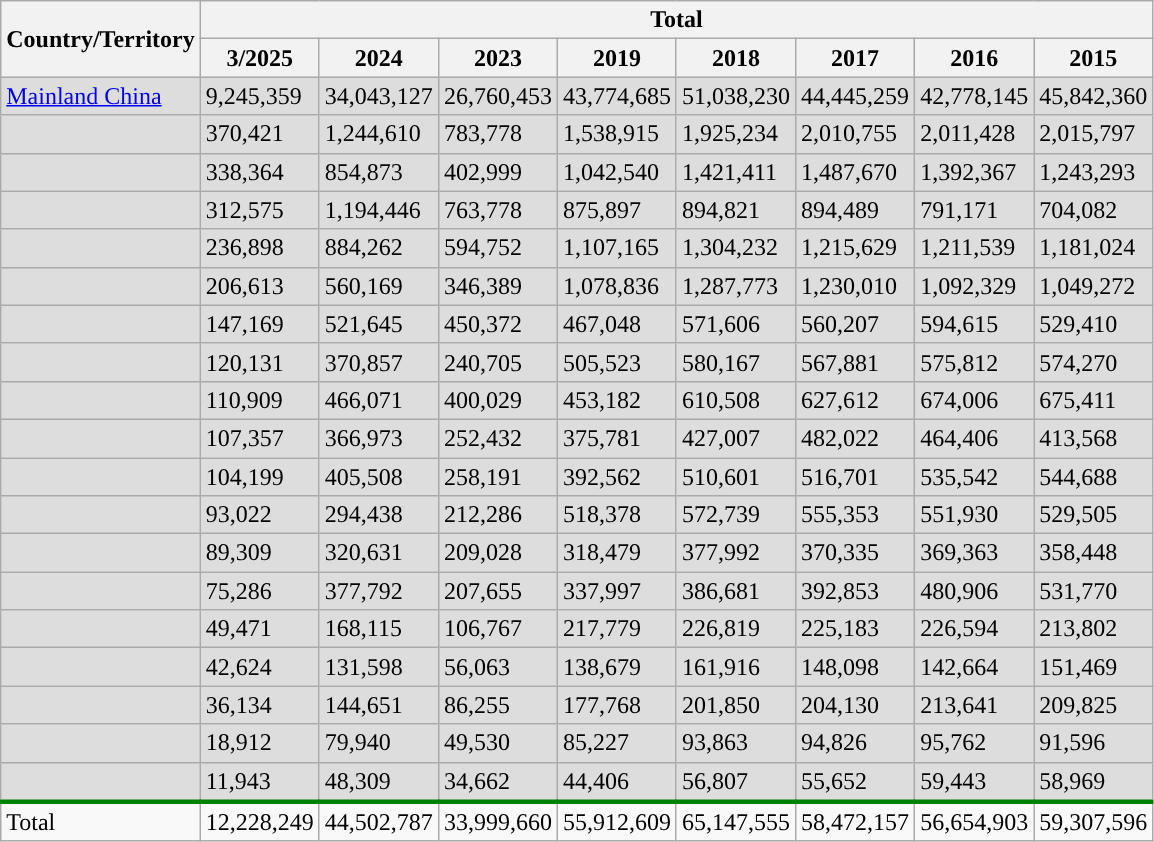<table Class= "wikitable sortable">
<tr>
<th rowspan=2>Country/Territory</th>
<th colspan="8">Total</th>
</tr>
<tr>
<th>3/2025</th>
<th>2024</th>
<th>2023</th>
<th>2019</th>
<th>2018</th>
<th>2017</th>
<th>2016</th>
<th>2015</th>
</tr>
<tr style=background-color:#DDDDDD;">
<td> <a href='#'>Mainland China</a></td>
<td>9,245,359</td>
<td>34,043,127</td>
<td>26,760,453</td>
<td>43,774,685</td>
<td>51,038,230</td>
<td>44,445,259</td>
<td>42,778,145</td>
<td>45,842,360</td>
</tr>
<tr style="background-color:#DDDDDD;">
<td></td>
<td>370,421</td>
<td>1,244,610</td>
<td>783,778</td>
<td>1,538,915</td>
<td>1,925,234</td>
<td>2,010,755</td>
<td>2,011,428</td>
<td>2,015,797</td>
</tr>
<tr style="background-color:#DDDDDD;">
<td></td>
<td>338,364</td>
<td>854,873</td>
<td>402,999</td>
<td>1,042,540</td>
<td>1,421,411</td>
<td>1,487,670</td>
<td>1,392,367</td>
<td>1,243,293</td>
</tr>
<tr style="background-color:#DDDDDD;">
<td></td>
<td>312,575</td>
<td>1,194,446</td>
<td>763,778</td>
<td>875,897</td>
<td>894,821</td>
<td>894,489</td>
<td>791,171</td>
<td>704,082</td>
</tr>
<tr style="background-color:#DDDDDD;">
<td></td>
<td>236,898</td>
<td>884,262</td>
<td>594,752</td>
<td>1,107,165</td>
<td>1,304,232</td>
<td>1,215,629</td>
<td>1,211,539</td>
<td>1,181,024</td>
</tr>
<tr style="background-color:#DDDDDD;">
<td></td>
<td>206,613</td>
<td>560,169</td>
<td>346,389</td>
<td>1,078,836</td>
<td>1,287,773</td>
<td>1,230,010</td>
<td>1,092,329</td>
<td>1,049,272</td>
</tr>
<tr style="background-color:#DDDDDD;">
<td></td>
<td>147,169</td>
<td>521,645</td>
<td>450,372</td>
<td>467,048</td>
<td>571,606</td>
<td>560,207</td>
<td>594,615</td>
<td>529,410</td>
</tr>
<tr style="background-color:#DDDDDD;">
<td></td>
<td>120,131</td>
<td>370,857</td>
<td>240,705</td>
<td>505,523</td>
<td>580,167</td>
<td>567,881</td>
<td>575,812</td>
<td>574,270</td>
</tr>
<tr style="background-color:#DDDDDD;">
<td></td>
<td>110,909</td>
<td>466,071</td>
<td>400,029</td>
<td>453,182</td>
<td>610,508</td>
<td>627,612</td>
<td>674,006</td>
<td>675,411</td>
</tr>
<tr style="background-color:#DDDDDD;">
<td></td>
<td>107,357</td>
<td>366,973</td>
<td>252,432</td>
<td>375,781</td>
<td>427,007</td>
<td>482,022</td>
<td>464,406</td>
<td>413,568</td>
</tr>
<tr style="background-color:#DDDDDD;">
<td></td>
<td>104,199</td>
<td>405,508</td>
<td>258,191</td>
<td>392,562</td>
<td>510,601</td>
<td>516,701</td>
<td>535,542</td>
<td>544,688</td>
</tr>
<tr style="background-color:#DDDDDD;">
<td></td>
<td>93,022</td>
<td>294,438</td>
<td>212,286</td>
<td>518,378</td>
<td>572,739</td>
<td>555,353</td>
<td>551,930</td>
<td>529,505</td>
</tr>
<tr style="background-color:#DDDDDD;">
<td></td>
<td>89,309</td>
<td>320,631</td>
<td>209,028</td>
<td>318,479</td>
<td>377,992</td>
<td>370,335</td>
<td>369,363</td>
<td>358,448</td>
</tr>
<tr style="background-color:#DDDDDD;">
<td></td>
<td>75,286</td>
<td>377,792</td>
<td>207,655</td>
<td>337,997</td>
<td>386,681</td>
<td>392,853</td>
<td>480,906</td>
<td>531,770</td>
</tr>
<tr style="background-color:#DDDDDD;">
<td></td>
<td>49,471</td>
<td>168,115</td>
<td>106,767</td>
<td>217,779</td>
<td>226,819</td>
<td>225,183</td>
<td>226,594</td>
<td>213,802</td>
</tr>
<tr style="background-color:#DDDDDD;">
<td></td>
<td>42,624</td>
<td>131,598</td>
<td>56,063</td>
<td>138,679</td>
<td>161,916</td>
<td>148,098</td>
<td>142,664</td>
<td>151,469</td>
</tr>
<tr style="background-color:#DDDDDD;">
<td></td>
<td>36,134</td>
<td>144,651</td>
<td>86,255</td>
<td>177,768</td>
<td>201,850</td>
<td>204,130</td>
<td>213,641</td>
<td>209,825</td>
</tr>
<tr style=background-color:#DDDDDD;">
<td></td>
<td>18,912</td>
<td>79,940</td>
<td>49,530</td>
<td>85,227</td>
<td>93,863</td>
<td>94,826</td>
<td>95,762</td>
<td>91,596</td>
</tr>
<tr style="background-color:#DDDDDD;">
<td></td>
<td>11,943</td>
<td>48,309</td>
<td>34,662</td>
<td>44,406</td>
<td>56,807</td>
<td>55,652</td>
<td>59,443</td>
<td>58,969</td>
</tr>
<tr style="border-top:3px solid green;">
<td>Total</td>
<td>12,228,249</td>
<td>44,502,787</td>
<td>33,999,660</td>
<td>55,912,609</td>
<td>65,147,555</td>
<td>58,472,157</td>
<td>56,654,903</td>
<td>59,307,596</td>
</tr>
</table>
